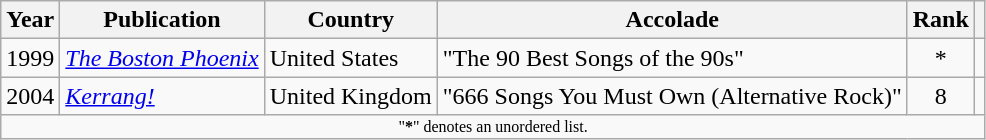<table class="wikitable sortable" style="margin:0em 1em 1em 0pt">
<tr>
<th>Year</th>
<th>Publication</th>
<th>Country</th>
<th>Accolade</th>
<th>Rank</th>
<th class=unsortable></th>
</tr>
<tr>
<td align=center>1999</td>
<td><em><a href='#'>The Boston Phoenix</a></em></td>
<td>United States</td>
<td>"The 90 Best Songs of the 90s"</td>
<td align=center>*</td>
<td></td>
</tr>
<tr>
<td align=center>2004</td>
<td><em><a href='#'>Kerrang!</a></em></td>
<td>United Kingdom</td>
<td>"666 Songs You Must Own (Alternative Rock)"</td>
<td align=center>8</td>
<td></td>
</tr>
<tr class="sortbottom">
<td colspan=6 style=font-size:8pt; align=center>"<strong>*</strong>" denotes an unordered list.</td>
</tr>
</table>
